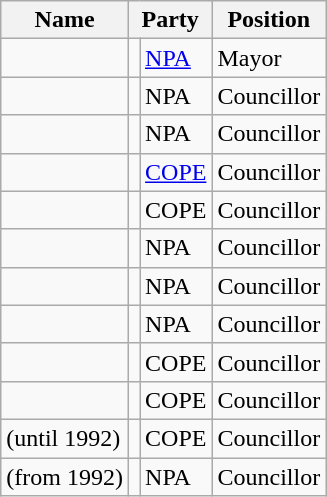<table class="wikitable">
<tr>
<th>Name</th>
<th colspan="2">Party</th>
<th>Position</th>
</tr>
<tr>
<td></td>
<td></td>
<td><a href='#'>NPA</a></td>
<td>Mayor</td>
</tr>
<tr>
<td></td>
<td></td>
<td>NPA</td>
<td>Councillor</td>
</tr>
<tr>
<td></td>
<td></td>
<td>NPA</td>
<td>Councillor</td>
</tr>
<tr>
<td></td>
<td></td>
<td><a href='#'>COPE</a></td>
<td>Councillor</td>
</tr>
<tr>
<td></td>
<td></td>
<td>COPE</td>
<td>Councillor</td>
</tr>
<tr>
<td></td>
<td></td>
<td>NPA</td>
<td>Councillor</td>
</tr>
<tr>
<td></td>
<td></td>
<td>NPA</td>
<td>Councillor</td>
</tr>
<tr>
<td></td>
<td></td>
<td>NPA</td>
<td>Councillor</td>
</tr>
<tr>
<td></td>
<td></td>
<td>COPE</td>
<td>Councillor</td>
</tr>
<tr>
<td></td>
<td></td>
<td>COPE</td>
<td>Councillor</td>
</tr>
<tr>
<td> (until 1992)</td>
<td></td>
<td>COPE</td>
<td>Councillor</td>
</tr>
<tr>
<td> (from 1992)</td>
<td></td>
<td>NPA</td>
<td>Councillor</td>
</tr>
</table>
